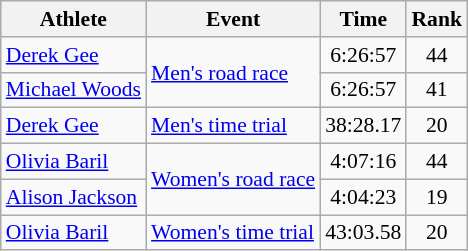<table class=wikitable style="font-size:90%;text-align:center">
<tr>
<th>Athlete</th>
<th>Event</th>
<th>Time</th>
<th>Rank</th>
</tr>
<tr align=center>
<td align=left><a href='#'>Derek Gee</a></td>
<td align=left rowspan=2><a href='#'>Men's road race</a></td>
<td>6:26:57</td>
<td>44</td>
</tr>
<tr align=center>
<td align=left><a href='#'>Michael Woods</a></td>
<td>6:26:57</td>
<td>41</td>
</tr>
<tr align=center>
<td align=left><a href='#'>Derek Gee</a></td>
<td align=left><a href='#'>Men's time trial</a></td>
<td>38:28.17</td>
<td>20</td>
</tr>
<tr align=center>
<td align=left><a href='#'>Olivia Baril</a></td>
<td align=left rowspan=2><a href='#'>Women's road race</a></td>
<td>4:07:16</td>
<td>44</td>
</tr>
<tr align=center>
<td align=left><a href='#'>Alison Jackson</a></td>
<td>4:04:23</td>
<td>19</td>
</tr>
<tr align=center>
<td align=left><a href='#'>Olivia Baril</a></td>
<td align=left><a href='#'>Women's time trial</a></td>
<td>43:03.58</td>
<td>20</td>
</tr>
</table>
